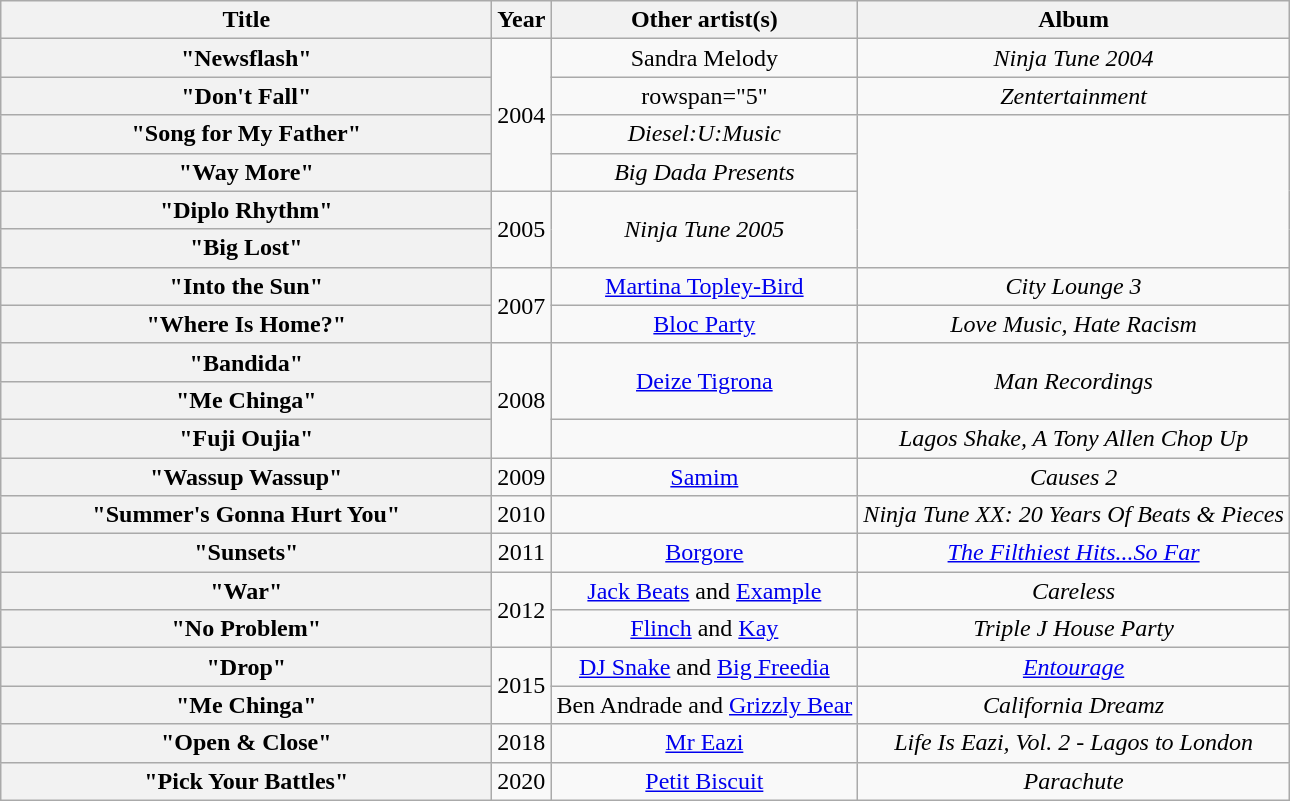<table class="wikitable plainrowheaders" style="text-align:center;">
<tr>
<th scope="col" style="width:20em;">Title</th>
<th scope="col">Year</th>
<th scope="col">Other artist(s)</th>
<th scope="col">Album</th>
</tr>
<tr>
<th scope="row">"Newsflash"</th>
<td rowspan="4">2004</td>
<td>Sandra Melody</td>
<td><em>Ninja Tune 2004</em></td>
</tr>
<tr>
<th scope="row">"Don't Fall"</th>
<td>rowspan="5" </td>
<td><em>Zentertainment</em></td>
</tr>
<tr>
<th scope="row">"Song for My Father"</th>
<td><em>Diesel:U:Music</em></td>
</tr>
<tr>
<th scope="row">"Way More"</th>
<td><em>Big Dada Presents</em></td>
</tr>
<tr>
<th scope="row">"Diplo Rhythm"</th>
<td rowspan="2">2005</td>
<td rowspan="2"><em>Ninja Tune 2005</em></td>
</tr>
<tr>
<th scope="row">"Big Lost"</th>
</tr>
<tr>
<th scope="row">"Into the Sun"</th>
<td rowspan="2">2007</td>
<td><a href='#'>Martina Topley-Bird</a></td>
<td><em>City Lounge 3</em></td>
</tr>
<tr>
<th scope="row">"Where Is Home?"</th>
<td><a href='#'>Bloc Party</a></td>
<td><em>Love Music, Hate Racism</em></td>
</tr>
<tr>
<th scope="row">"Bandida"</th>
<td rowspan="3">2008</td>
<td rowspan="2"><a href='#'>Deize Tigrona</a></td>
<td rowspan="2"><em>Man Recordings</em></td>
</tr>
<tr>
<th scope="row">"Me Chinga"</th>
</tr>
<tr>
<th scope="row">"Fuji Oujia"</th>
<td></td>
<td><em>Lagos Shake, A Tony Allen Chop Up</em></td>
</tr>
<tr>
<th scope="row">"Wassup Wassup"</th>
<td>2009</td>
<td><a href='#'>Samim</a></td>
<td><em>Causes 2</em></td>
</tr>
<tr>
<th scope="row">"Summer's Gonna Hurt You"</th>
<td>2010</td>
<td></td>
<td><em>Ninja Tune XX: 20 Years Of Beats & Pieces</em></td>
</tr>
<tr>
<th scope="row">"Sunsets"</th>
<td>2011</td>
<td><a href='#'>Borgore</a></td>
<td><em><a href='#'>The Filthiest Hits...So Far</a></em></td>
</tr>
<tr>
<th scope="row">"War"</th>
<td rowspan="2">2012</td>
<td><a href='#'>Jack Beats</a> and <a href='#'>Example</a></td>
<td><em>Careless</em></td>
</tr>
<tr>
<th scope="row">"No Problem"</th>
<td><a href='#'>Flinch</a> and <a href='#'>Kay</a></td>
<td><em>Triple J House Party</em></td>
</tr>
<tr>
<th scope="row">"Drop"</th>
<td rowspan="2">2015</td>
<td><a href='#'>DJ Snake</a> and <a href='#'>Big Freedia</a></td>
<td><em><a href='#'>Entourage</a></em></td>
</tr>
<tr>
<th scope="row">"Me Chinga"</th>
<td>Ben Andrade and <a href='#'>Grizzly Bear</a></td>
<td><em>California Dreamz</em></td>
</tr>
<tr>
<th scope="row">"Open & Close"</th>
<td>2018</td>
<td><a href='#'>Mr Eazi</a></td>
<td><em>Life Is Eazi, Vol. 2 - Lagos to London</em></td>
</tr>
<tr>
<th scope="row">"Pick Your Battles"</th>
<td>2020</td>
<td><a href='#'>Petit Biscuit</a></td>
<td><em>Parachute</em></td>
</tr>
</table>
